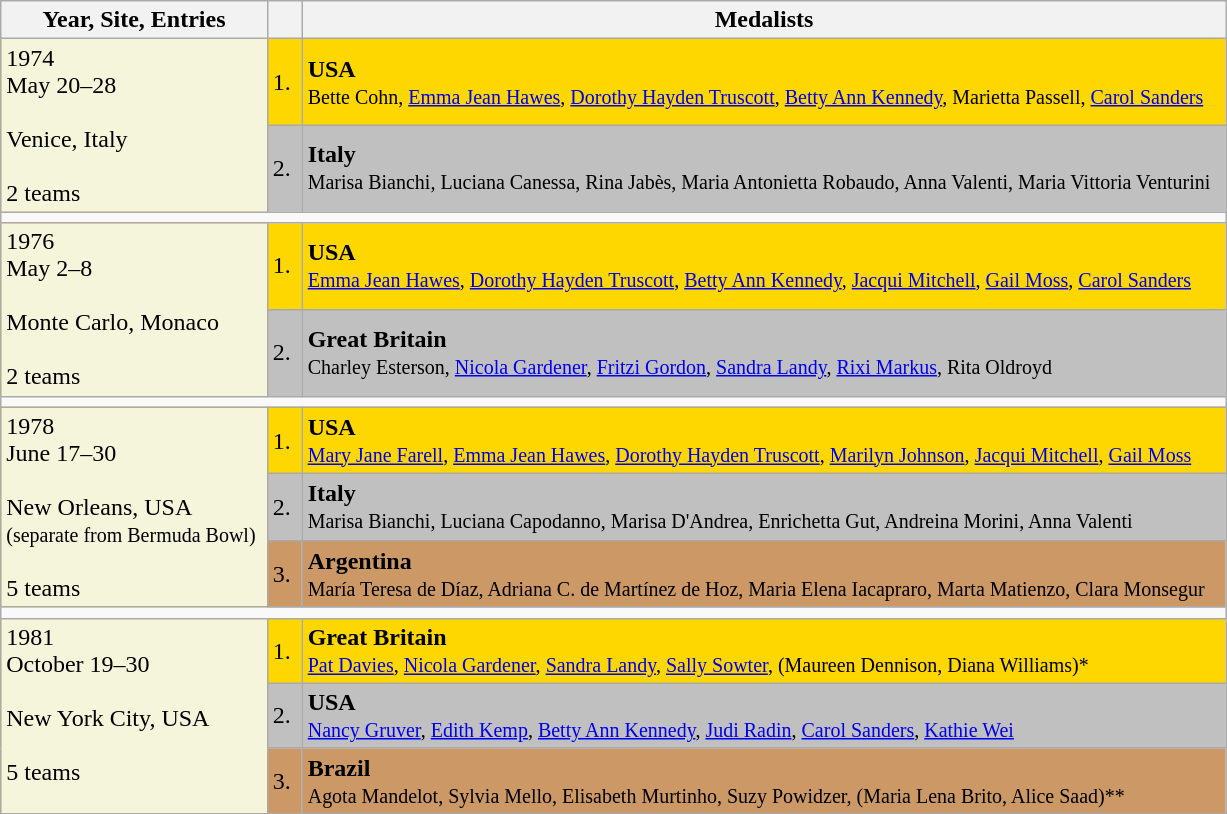<table class=wikitable>
<tr>
<th>Year, Site, Entries</th>
<th></th>
<th>Medalists</th>
</tr>
<tr bgcolor="gold">
<td rowspan=2 bgcolor="beige" valign="Top">1974<br>May 20–28
<br>
<br>Venice, Italy
<br>
<br>2 teams</td>
<td>1. </td>
<td> <strong>USA</strong> <br><small>Bette Cohn, <a href='#'>Emma Jean Hawes</a>, <a href='#'>Dorothy Hayden Truscott</a>, <a href='#'>Betty Ann Kennedy</a>, Marietta Passell, <a href='#'>Carol Sanders</a></small></td>
</tr>
<tr bgcolor="silver">
<td>2.</td>
<td> <strong>Italy</strong> <br><small>Marisa Bianchi, Luciana Canessa, Rina Jabès, Maria Antonietta Robaudo, Anna Valenti, Maria Vittoria Venturini  </small></td>
</tr>
<tr>
<td colspan=3></td>
</tr>
<tr bgcolor="gold">
<td rowspan=2 bgcolor="beige" valign="Top">1976<br>May 2–8
<br>
<br>Monte Carlo, Monaco
<br>
<br>2 teams</td>
<td>1.</td>
<td> <strong>USA</strong> <br><small><a href='#'>Emma Jean Hawes</a>, <a href='#'>Dorothy Hayden Truscott</a>, <a href='#'>Betty Ann Kennedy</a>, <a href='#'>Jacqui Mitchell</a>, <a href='#'>Gail Moss</a>, <a href='#'>Carol Sanders</a></small></td>
</tr>
<tr bgcolor="silver">
<td>2.</td>
<td> <strong>Great Britain</strong> <br><small>Charley Esterson, <a href='#'>Nicola Gardener</a>, <a href='#'>Fritzi Gordon</a>, <a href='#'>Sandra Landy</a>, <a href='#'>Rixi Markus</a>, Rita Oldroyd</small></td>
</tr>
<tr>
<td colspan=3></td>
</tr>
<tr bgcolor="gold">
<td rowspan=3 bgcolor="beige" valign="Top">1978<br>June 17–30
<br>
<br>New Orleans, USA
<br><small>(separate from Bermuda Bowl)</small> 
<br>
<br>5 teams</td>
<td>1.</td>
<td> <strong>USA</strong> <br><small><a href='#'>Mary Jane Farell</a>, <a href='#'>Emma Jean Hawes</a>, <a href='#'>Dorothy Hayden Truscott</a>, <a href='#'>Marilyn Johnson</a>, <a href='#'>Jacqui Mitchell</a>, <a href='#'>Gail Moss</a></small></td>
</tr>
<tr bgcolor="silver">
<td>2.</td>
<td> <strong>Italy</strong> <br><small>Marisa Bianchi, Luciana Capodanno, Marisa D'Andrea, Enrichetta Gut, Andreina Morini, Anna Valenti</small></td>
</tr>
<tr bgcolor="cc9966">
<td>3.</td>
<td> <strong>Argentina</strong> <br><small>María Teresa de Díaz, Adriana C. de Martínez de Hoz, Maria Elena Iacapraro, Marta Matienzo, Clara Monsegur</small></td>
</tr>
<tr>
<td colspan=3></td>
</tr>
<tr bgcolor="gold">
<td rowspan=3 bgcolor="beige" valign="Top">1981<br>October 19–30
<br>
<br>New York City, USA
<br>
<br>5 teams</td>
<td>1.</td>
<td> <strong>Great Britain</strong> <br><small><a href='#'>Pat Davies</a>, <a href='#'>Nicola Gardener</a>, <a href='#'>Sandra Landy</a>, <a href='#'>Sally Sowter</a>, (Maureen Dennison, Diana Williams)*</small></td>
</tr>
<tr bgcolor="silver">
<td>2.</td>
<td> <strong>USA</strong> <br><small><a href='#'>Nancy Gruver</a>, <a href='#'>Edith Kemp</a>, <a href='#'>Betty Ann Kennedy</a>, <a href='#'>Judi Radin</a>, <a href='#'>Carol Sanders</a>, <a href='#'>Kathie Wei</a></small></td>
</tr>
<tr bgcolor="cc9966">
<td>3.</td>
<td> <strong>Brazil</strong> <br><small>Agota Mandelot, Sylvia Mello, Elisabeth Murtinho, Suzy Powidzer, (Maria Lena Brito, Alice Saad)**</small></td>
</tr>
</table>
